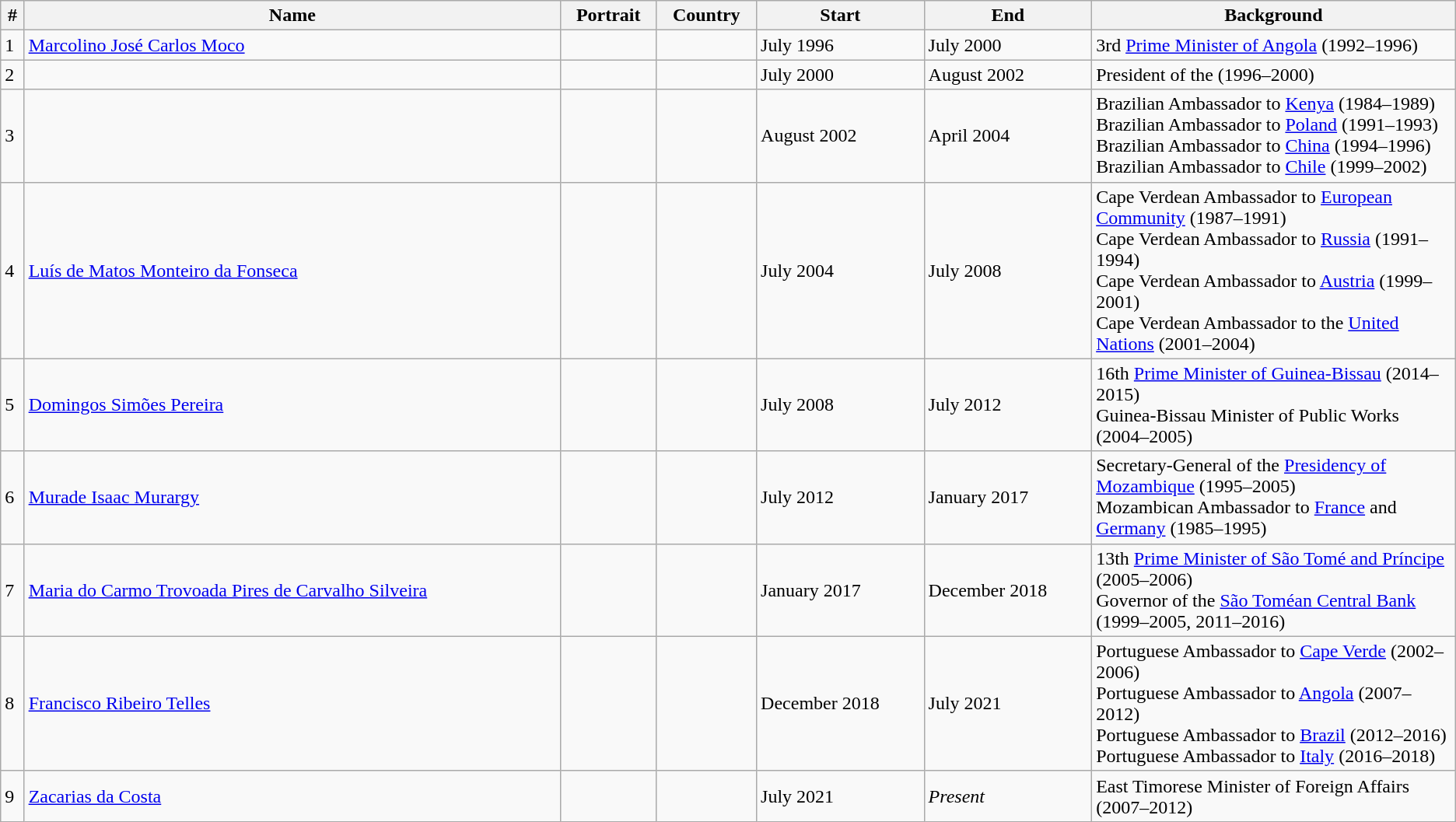<table class="wikitable sortable">
<tr>
<th>#</th>
<th>Name</th>
<th>Portrait</th>
<th>Country</th>
<th>Start</th>
<th>End</th>
<th width=25%>Background</th>
</tr>
<tr>
<td>1</td>
<td><a href='#'>Marcolino José Carlos Moco</a></td>
<td></td>
<td></td>
<td>July 1996</td>
<td>July 2000</td>
<td>3rd <a href='#'>Prime Minister of Angola</a> (1992–1996)</td>
</tr>
<tr>
<td>2</td>
<td></td>
<td></td>
<td></td>
<td>July 2000</td>
<td>August 2002</td>
<td>President of the  (1996–2000)</td>
</tr>
<tr>
<td>3</td>
<td></td>
<td></td>
<td></td>
<td>August 2002</td>
<td>April 2004</td>
<td>Brazilian Ambassador to <a href='#'>Kenya</a> (1984–1989)<br> Brazilian Ambassador to <a href='#'>Poland</a> (1991–1993)<br> Brazilian Ambassador to <a href='#'>China</a> (1994–1996)<br> Brazilian Ambassador to <a href='#'>Chile</a> (1999–2002)</td>
</tr>
<tr>
<td>4</td>
<td><a href='#'>Luís de Matos Monteiro da Fonseca</a></td>
<td></td>
<td></td>
<td>July 2004</td>
<td>July 2008</td>
<td>Cape Verdean Ambassador to <a href='#'>European Community</a> (1987–1991)<br>Cape Verdean Ambassador to <a href='#'>Russia</a> (1991–1994)<br>Cape Verdean Ambassador to <a href='#'>Austria</a> (1999–2001)<br>Cape Verdean Ambassador to the <a href='#'>United Nations</a> (2001–2004)</td>
</tr>
<tr>
<td>5</td>
<td><a href='#'>Domingos Simões Pereira</a></td>
<td></td>
<td></td>
<td>July 2008</td>
<td>July 2012</td>
<td>16th <a href='#'>Prime Minister of Guinea-Bissau</a> (2014–2015)<br> Guinea-Bissau Minister of Public Works (2004–2005)</td>
</tr>
<tr>
<td>6</td>
<td><a href='#'>Murade Isaac Murargy</a></td>
<td></td>
<td></td>
<td>July 2012</td>
<td>January 2017</td>
<td>Secretary-General of the <a href='#'>Presidency of Mozambique</a> (1995–2005)<br>Mozambican Ambassador to <a href='#'>France</a> and <a href='#'>Germany</a> (1985–1995)</td>
</tr>
<tr>
<td>7</td>
<td><a href='#'>Maria do Carmo Trovoada Pires de Carvalho Silveira</a></td>
<td></td>
<td></td>
<td>January 2017</td>
<td>December 2018</td>
<td>13th <a href='#'>Prime Minister of São Tomé and Príncipe</a> (2005–2006)<br>Governor of the <a href='#'>São Toméan Central Bank</a> (1999–2005, 2011–2016)</td>
</tr>
<tr>
<td>8</td>
<td><a href='#'>Francisco Ribeiro Telles</a></td>
<td></td>
<td></td>
<td>December 2018</td>
<td>July 2021</td>
<td>Portuguese Ambassador to <a href='#'>Cape Verde</a> (2002–2006)<br> Portuguese Ambassador to <a href='#'>Angola</a> (2007–2012)<br> Portuguese Ambassador to <a href='#'>Brazil</a> (2012–2016)<br>Portuguese Ambassador to <a href='#'>Italy</a> (2016–2018)</td>
</tr>
<tr>
<td>9</td>
<td><a href='#'>Zacarias da Costa</a></td>
<td></td>
<td></td>
<td>July 2021</td>
<td><em>Present</em></td>
<td>East Timorese Minister of Foreign Affairs (2007–2012)</td>
</tr>
</table>
